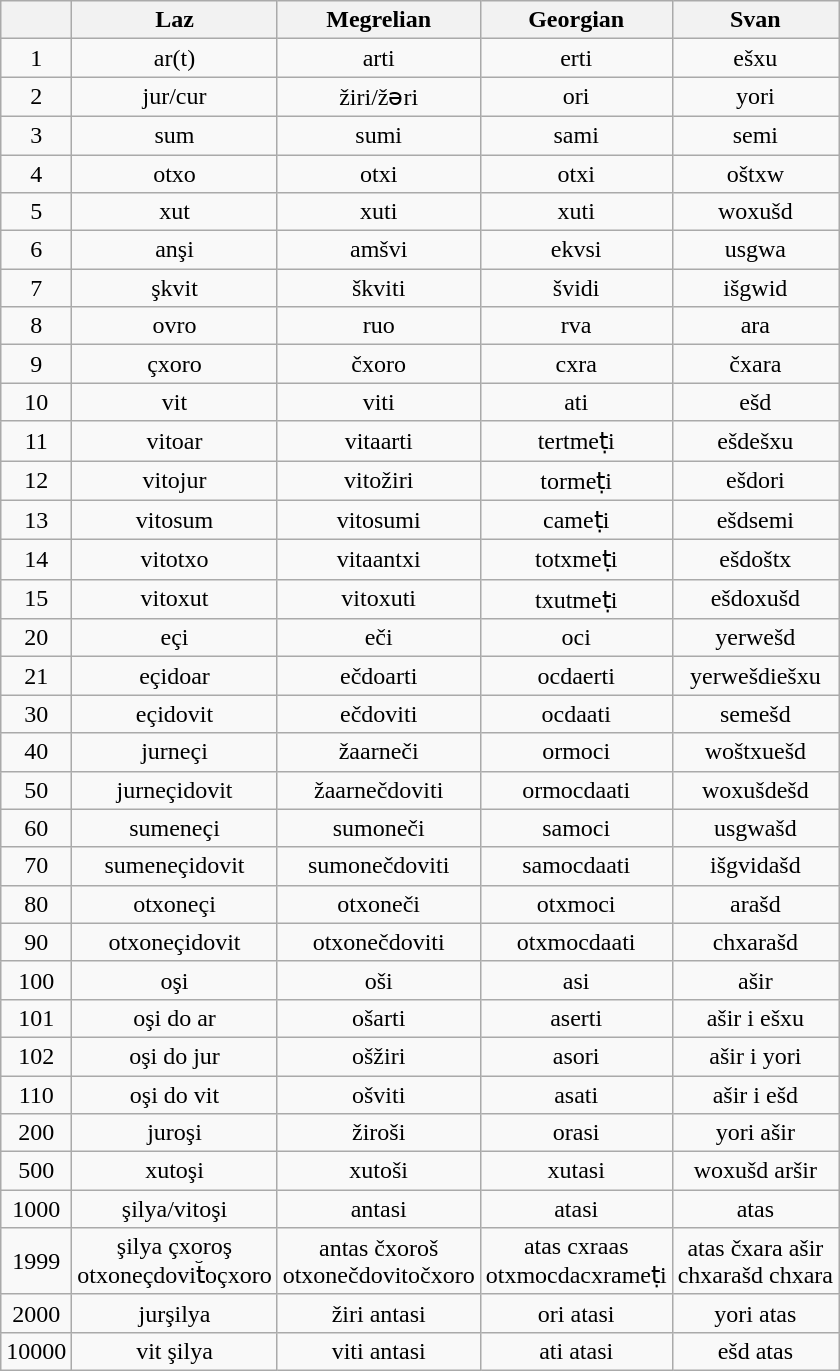<table class="wikitable" style="text-align:center;">
<tr>
<th> </th>
<th>Laz</th>
<th>Megrelian</th>
<th>Georgian</th>
<th>Svan</th>
</tr>
<tr>
<td>1</td>
<td>ar(t)</td>
<td>arti</td>
<td>erti</td>
<td>ešxu</td>
</tr>
<tr>
<td>2</td>
<td>jur/cur</td>
<td>žiri/žəri</td>
<td>ori</td>
<td>yori</td>
</tr>
<tr>
<td>3</td>
<td>sum</td>
<td>sumi</td>
<td>sami</td>
<td>semi</td>
</tr>
<tr>
<td>4</td>
<td>otxo</td>
<td>otxi</td>
<td>otxi</td>
<td>oštxw</td>
</tr>
<tr>
<td>5</td>
<td>xut</td>
<td>xuti</td>
<td>xuti</td>
<td>woxušd</td>
</tr>
<tr>
<td>6</td>
<td>anşi</td>
<td>amšvi</td>
<td>ekvsi</td>
<td>usgwa</td>
</tr>
<tr>
<td>7</td>
<td>şkvit</td>
<td>škviti</td>
<td>švidi</td>
<td>išgwid</td>
</tr>
<tr>
<td>8</td>
<td>ovro</td>
<td>ruo</td>
<td>rva</td>
<td>ara</td>
</tr>
<tr>
<td>9</td>
<td>çxoro</td>
<td>čxoro</td>
<td>cxra</td>
<td>čxara</td>
</tr>
<tr>
<td>10</td>
<td>vit</td>
<td>viti</td>
<td>ati</td>
<td>ešd</td>
</tr>
<tr>
<td>11</td>
<td>vitoar</td>
<td>vitaarti</td>
<td>tertmeṭi</td>
<td>ešdešxu</td>
</tr>
<tr>
<td>12</td>
<td>vitojur</td>
<td>vitožiri</td>
<td>tormeṭi</td>
<td>ešdori</td>
</tr>
<tr>
<td>13</td>
<td>vitosum</td>
<td>vitosumi</td>
<td>cameṭi</td>
<td>ešdsemi</td>
</tr>
<tr>
<td>14</td>
<td>vitotxo</td>
<td>vitaantxi</td>
<td>totxmeṭi</td>
<td>ešdoštx</td>
</tr>
<tr>
<td>15</td>
<td>vitoxut</td>
<td>vitoxuti</td>
<td>txutmeṭi</td>
<td>ešdoxušd</td>
</tr>
<tr>
<td>20</td>
<td>eçi</td>
<td>eči</td>
<td>oci</td>
<td>yerwešd</td>
</tr>
<tr>
<td>21</td>
<td>eçidoar</td>
<td>ečdoarti</td>
<td>ocdaerti</td>
<td>yerwešdiešxu</td>
</tr>
<tr>
<td>30</td>
<td>eçidovit</td>
<td>ečdoviti</td>
<td>ocdaati</td>
<td>semešd</td>
</tr>
<tr>
<td>40</td>
<td>jurneçi</td>
<td>žaarneči</td>
<td>ormoci</td>
<td>woštxuešd</td>
</tr>
<tr>
<td>50</td>
<td>jurneçidovit</td>
<td>žaarnečdoviti</td>
<td>ormocdaati</td>
<td>woxušdešd</td>
</tr>
<tr>
<td>60</td>
<td>sumeneçi</td>
<td>sumoneči</td>
<td>samoci</td>
<td>usgwašd</td>
</tr>
<tr>
<td>70</td>
<td>sumeneçidovit</td>
<td>sumonečdoviti</td>
<td>samocdaati</td>
<td>išgvidašd</td>
</tr>
<tr>
<td>80</td>
<td>otxoneçi</td>
<td>otxoneči</td>
<td>otxmoci</td>
<td>arašd</td>
</tr>
<tr>
<td>90</td>
<td>otxoneçidovit</td>
<td>otxonečdoviti</td>
<td>otxmocdaati</td>
<td>chxarašd</td>
</tr>
<tr>
<td>100</td>
<td>oşi</td>
<td>oši</td>
<td>asi</td>
<td>ašir</td>
</tr>
<tr>
<td>101</td>
<td>oşi do ar</td>
<td>ošarti</td>
<td>aserti</td>
<td>ašir i ešxu</td>
</tr>
<tr>
<td>102</td>
<td>oşi do jur</td>
<td>ošžiri</td>
<td>asori</td>
<td>ašir i yori</td>
</tr>
<tr>
<td>110</td>
<td>oşi do vit</td>
<td>ošviti</td>
<td>asati</td>
<td>ašir i ešd</td>
</tr>
<tr>
<td>200</td>
<td>juroşi</td>
<td>žiroši</td>
<td>orasi</td>
<td>yori ašir</td>
</tr>
<tr>
<td>500</td>
<td>xutoşi</td>
<td>xutoši</td>
<td>xutasi</td>
<td>woxušd aršir</td>
</tr>
<tr>
<td>1000</td>
<td>şilya/vitoşi</td>
<td>antasi</td>
<td>atasi</td>
<td>atas</td>
</tr>
<tr>
<td>1999</td>
<td>şilya çxoroş<br>otxoneçdovit̆oçxoro</td>
<td>antas čxoroš<br>otxonečdovitočxoro</td>
<td>atas cxraas<br>otxmocdacxrameṭi</td>
<td>atas čxara ašir<br>chxarašd chxara</td>
</tr>
<tr>
<td>2000</td>
<td>jurşilya</td>
<td>žiri antasi</td>
<td>ori atasi</td>
<td>yori atas</td>
</tr>
<tr>
<td>10000</td>
<td>vit şilya</td>
<td>viti antasi</td>
<td>ati atasi</td>
<td>ešd atas</td>
</tr>
</table>
